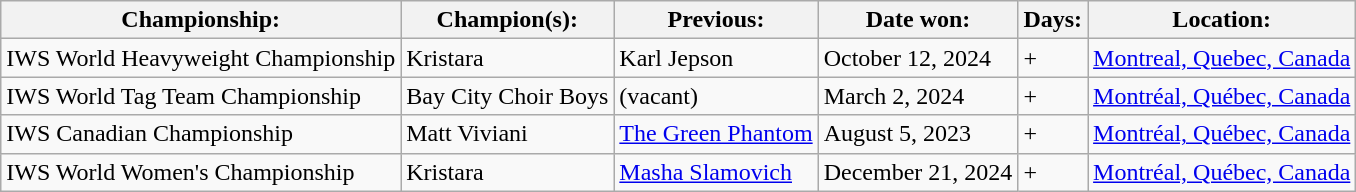<table class="wikitable">
<tr>
<th>Championship:</th>
<th>Champion(s):</th>
<th>Previous:</th>
<th>Date won:</th>
<th>Days:</th>
<th>Location:</th>
</tr>
<tr>
<td>IWS World Heavyweight Championship</td>
<td>Kristara</td>
<td>Karl Jepson</td>
<td>October 12, 2024</td>
<td>+</td>
<td><a href='#'>Montreal, Quebec, Canada</a></td>
</tr>
<tr>
<td>IWS World Tag Team Championship</td>
<td>Bay City Choir Boys<br></td>
<td>(vacant)</td>
<td>March 2, 2024</td>
<td>+</td>
<td><a href='#'>Montréal, Québec, Canada</a></td>
</tr>
<tr>
<td>IWS Canadian Championship</td>
<td>Matt Viviani</td>
<td><a href='#'>The Green Phantom</a></td>
<td>August 5, 2023</td>
<td>+</td>
<td><a href='#'>Montréal, Québec, Canada</a></td>
</tr>
<tr>
<td>IWS World Women's Championship</td>
<td>Kristara</td>
<td><a href='#'>Masha Slamovich</a></td>
<td>December 21, 2024</td>
<td>+</td>
<td><a href='#'>Montréal, Québec, Canada</a></td>
</tr>
</table>
